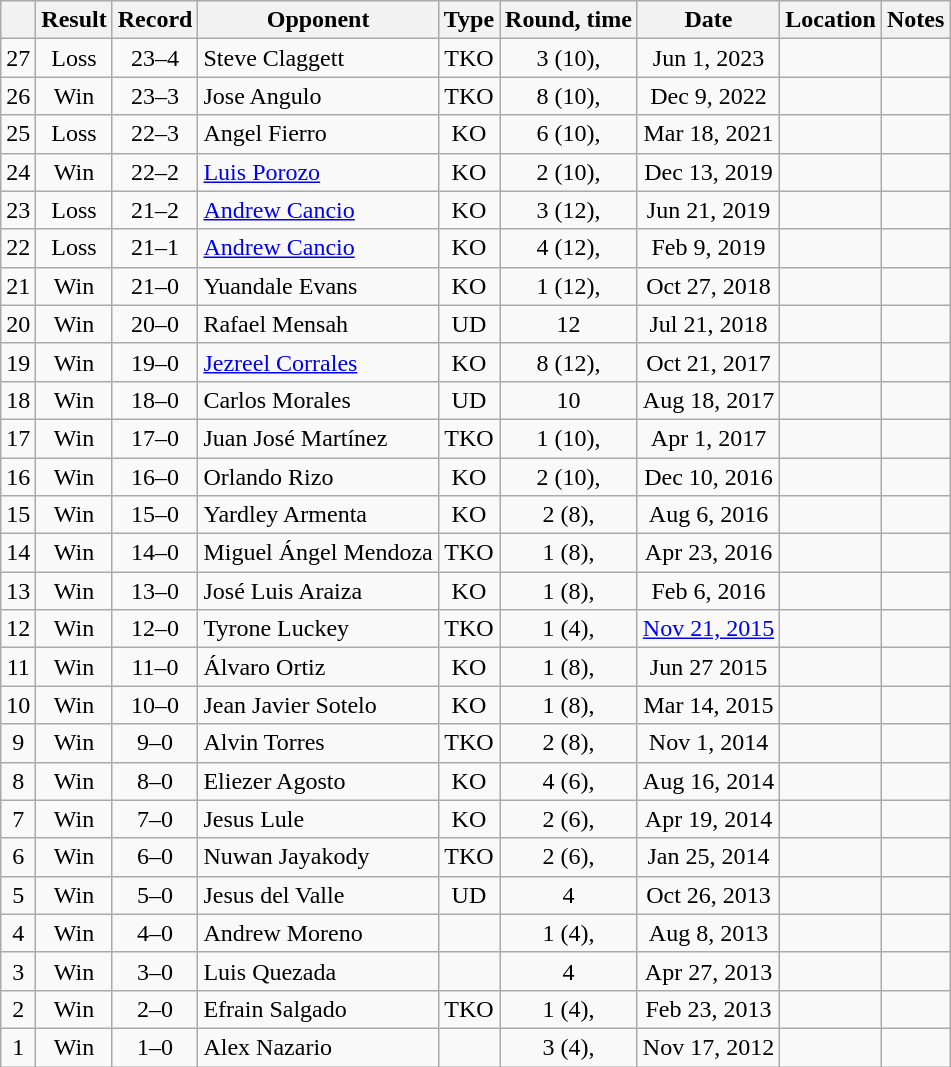<table class="wikitable" style="text-align:center">
<tr>
<th></th>
<th>Result</th>
<th>Record</th>
<th>Opponent</th>
<th>Type</th>
<th>Round, time</th>
<th>Date</th>
<th>Location</th>
<th>Notes</th>
</tr>
<tr>
<td>27</td>
<td>Loss</td>
<td>23–4</td>
<td style="text-align:left;">Steve Claggett</td>
<td>TKO</td>
<td>3 (10), </td>
<td>Jun 1, 2023</td>
<td style="text-align:left;"></td>
<td style="text-align:left;"></td>
</tr>
<tr>
<td>26</td>
<td>Win</td>
<td>23–3</td>
<td style="text-align:left;">Jose Angulo</td>
<td>TKO</td>
<td>8 (10), </td>
<td>Dec 9, 2022</td>
<td style="text-align:left;"></td>
<td style="text-align:left;"></td>
</tr>
<tr>
<td>25</td>
<td>Loss</td>
<td>22–3</td>
<td style="text-align:left;">Angel Fierro</td>
<td>KO</td>
<td>6 (10), </td>
<td>Mar 18, 2021</td>
<td style="text-align:left;"></td>
<td style="text-align:left;"></td>
</tr>
<tr>
<td>24</td>
<td>Win</td>
<td>22–2</td>
<td style="text-align:left;"><a href='#'>Luis Porozo</a></td>
<td>KO</td>
<td>2 (10), </td>
<td>Dec 13, 2019</td>
<td style="text-align:left;"></td>
<td></td>
</tr>
<tr>
<td>23</td>
<td>Loss</td>
<td>21–2</td>
<td style="text-align:left;"><a href='#'>Andrew Cancio</a></td>
<td>KO</td>
<td>3 (12), </td>
<td>Jun 21, 2019</td>
<td style="text-align:left;"></td>
<td style="text-align:left;"></td>
</tr>
<tr>
<td>22</td>
<td>Loss</td>
<td>21–1</td>
<td style="text-align:left;"><a href='#'>Andrew Cancio</a></td>
<td>KO</td>
<td>4 (12), </td>
<td>Feb 9, 2019</td>
<td style="text-align:left;"></td>
<td style="text-align:left;"></td>
</tr>
<tr>
<td>21</td>
<td>Win</td>
<td>21–0</td>
<td style="text-align:left;">Yuandale Evans</td>
<td>KO</td>
<td>1 (12), </td>
<td>Oct 27, 2018</td>
<td style="text-align:left;"></td>
<td style="text-align:left;"></td>
</tr>
<tr>
<td>20</td>
<td>Win</td>
<td>20–0</td>
<td style="text-align:left;">Rafael Mensah</td>
<td>UD</td>
<td>12</td>
<td>Jul 21, 2018</td>
<td style="text-align:left;"></td>
<td style="text-align:left;"></td>
</tr>
<tr>
<td>19</td>
<td>Win</td>
<td>19–0</td>
<td style="text-align:left;"><a href='#'>Jezreel Corrales</a></td>
<td>KO</td>
<td>8 (12), </td>
<td>Oct 21, 2017</td>
<td style="text-align:left;"></td>
<td style="text-align:left;"></td>
</tr>
<tr>
<td>18</td>
<td>Win</td>
<td>18–0</td>
<td style="text-align:left;">Carlos Morales</td>
<td>UD</td>
<td>10</td>
<td>Aug 18, 2017</td>
<td style="text-align:left;"></td>
<td style="text-align:left;"></td>
</tr>
<tr>
<td>17</td>
<td>Win</td>
<td>17–0</td>
<td style="text-align:left;">Juan José Martínez</td>
<td>TKO</td>
<td>1 (10), </td>
<td>Apr 1, 2017</td>
<td style="text-align:left;"></td>
<td style="text-align:left;"></td>
</tr>
<tr>
<td>16</td>
<td>Win</td>
<td>16–0</td>
<td style="text-align:left;">Orlando Rizo</td>
<td>KO</td>
<td>2 (10), </td>
<td>Dec 10, 2016</td>
<td style="text-align:left;"></td>
<td></td>
</tr>
<tr>
<td>15</td>
<td>Win</td>
<td>15–0</td>
<td style="text-align:left;">Yardley Armenta</td>
<td>KO</td>
<td>2 (8), </td>
<td>Aug 6, 2016</td>
<td style="text-align:left;"></td>
<td></td>
</tr>
<tr>
<td>14</td>
<td>Win</td>
<td>14–0</td>
<td style="text-align:left;">Miguel Ángel Mendoza</td>
<td>TKO</td>
<td>1 (8), </td>
<td>Apr 23, 2016</td>
<td style="text-align:left;"></td>
<td></td>
</tr>
<tr>
<td>13</td>
<td>Win</td>
<td>13–0</td>
<td style="text-align:left;">José Luis Araiza</td>
<td>KO</td>
<td>1 (8), </td>
<td>Feb 6, 2016</td>
<td style="text-align:left;"></td>
<td></td>
</tr>
<tr>
<td>12</td>
<td>Win</td>
<td>12–0</td>
<td style="text-align:left;">Tyrone Luckey</td>
<td>TKO</td>
<td>1 (4), </td>
<td><a href='#'>Nov 21, 2015</a></td>
<td style="text-align:left;"></td>
<td></td>
</tr>
<tr>
<td>11</td>
<td>Win</td>
<td>11–0</td>
<td style="text-align:left;">Álvaro Ortiz</td>
<td>KO</td>
<td>1 (8), </td>
<td>Jun 27 2015</td>
<td style="text-align:left;"></td>
<td></td>
</tr>
<tr>
<td>10</td>
<td>Win</td>
<td>10–0</td>
<td style="text-align:left;">Jean Javier Sotelo</td>
<td>KO</td>
<td>1 (8), </td>
<td>Mar 14, 2015</td>
<td style="text-align:left;"></td>
<td style="text-align:left;"></td>
</tr>
<tr>
<td>9</td>
<td>Win</td>
<td>9–0</td>
<td style="text-align:left;">Alvin Torres</td>
<td>TKO</td>
<td>2 (8), </td>
<td>Nov 1, 2014</td>
<td style="text-align:left;"></td>
<td style="text-align:left;"></td>
</tr>
<tr>
<td>8</td>
<td>Win</td>
<td>8–0</td>
<td style="text-align:left;">Eliezer Agosto</td>
<td>KO</td>
<td>4 (6), </td>
<td>Aug 16, 2014</td>
<td style="text-align:left;"></td>
<td></td>
</tr>
<tr>
<td>7</td>
<td>Win</td>
<td>7–0</td>
<td style="text-align:left;">Jesus Lule</td>
<td>KO</td>
<td>2 (6), </td>
<td>Apr 19, 2014</td>
<td style="text-align:left;"></td>
<td></td>
</tr>
<tr>
<td>6</td>
<td>Win</td>
<td>6–0</td>
<td style="text-align:left;">Nuwan Jayakody</td>
<td>TKO</td>
<td>2 (6), </td>
<td>Jan 25, 2014</td>
<td style="text-align:left;"></td>
<td></td>
</tr>
<tr>
<td>5</td>
<td>Win</td>
<td>5–0</td>
<td style="text-align:left;">Jesus del Valle</td>
<td>UD</td>
<td>4</td>
<td>Oct 26, 2013</td>
<td style="text-align:left;"></td>
<td></td>
</tr>
<tr>
<td>4</td>
<td>Win</td>
<td>4–0</td>
<td style="text-align:left;">Andrew Moreno</td>
<td></td>
<td>1 (4), </td>
<td>Aug 8, 2013</td>
<td style="text-align:left;"></td>
<td></td>
</tr>
<tr>
<td>3</td>
<td>Win</td>
<td>3–0</td>
<td style="text-align:left;">Luis Quezada</td>
<td></td>
<td>4</td>
<td>Apr 27, 2013</td>
<td style="text-align:left;"></td>
<td></td>
</tr>
<tr>
<td>2</td>
<td>Win</td>
<td>2–0</td>
<td style="text-align:left;">Efrain Salgado</td>
<td>TKO</td>
<td>1 (4), </td>
<td>Feb 23, 2013</td>
<td style="text-align:left;"></td>
<td></td>
</tr>
<tr>
<td>1</td>
<td>Win</td>
<td>1–0</td>
<td style="text-align:left;">Alex Nazario</td>
<td></td>
<td>3 (4), </td>
<td>Nov 17, 2012</td>
<td style="text-align:left;"></td>
<td></td>
</tr>
</table>
